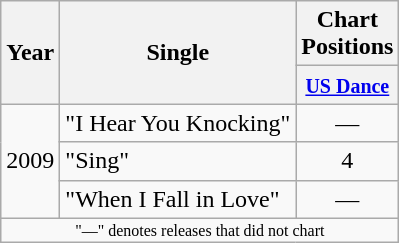<table class="wikitable" style="text-align:center;">
<tr>
<th rowspan="2">Year</th>
<th rowspan="2">Single</th>
<th>Chart Positions</th>
</tr>
<tr>
<th width="60"><small><a href='#'>US Dance</a></small></th>
</tr>
<tr>
<td rowspan="3">2009</td>
<td style="text-align:left;">"I Hear You Knocking"</td>
<td>—</td>
</tr>
<tr>
<td style="text-align:left;">"Sing"</td>
<td>4</td>
</tr>
<tr>
<td style="text-align:left;">"When I Fall in Love"</td>
<td>—</td>
</tr>
<tr>
<td colspan="3" style="font-size:8pt">"—" denotes releases that did not chart</td>
</tr>
</table>
